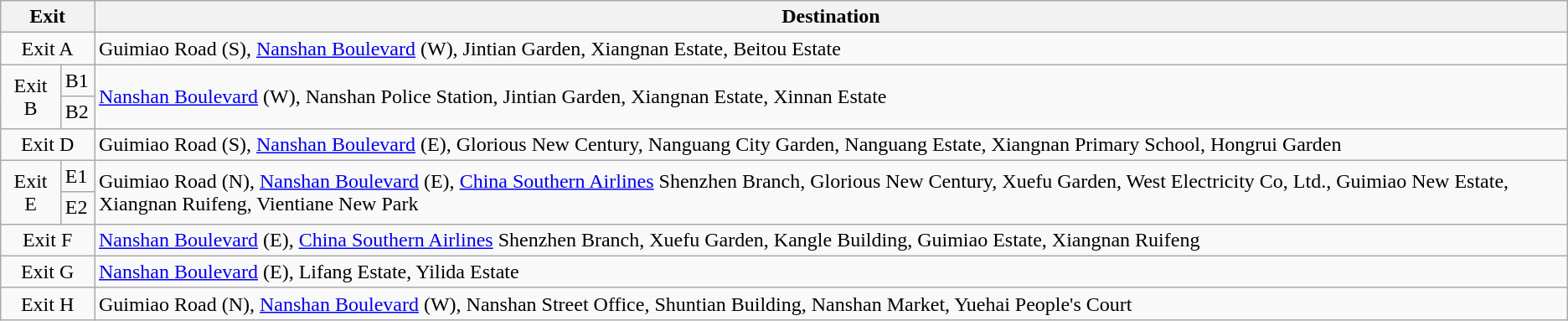<table class="wikitable">
<tr>
<th colspan="2" style="width:70px">Exit</th>
<th>Destination</th>
</tr>
<tr>
<td colspan="2" align="center">Exit A</td>
<td>Guimiao Road (S), <a href='#'>Nanshan Boulevard</a> (W), Jintian Garden, Xiangnan Estate, Beitou Estate</td>
</tr>
<tr>
<td rowspan="2" align="center">Exit B</td>
<td>B1</td>
<td rowspan=2><a href='#'>Nanshan Boulevard</a> (W), Nanshan Police Station, Jintian Garden, Xiangnan Estate, Xinnan Estate</td>
</tr>
<tr>
<td>B2</td>
</tr>
<tr>
<td colspan="2" align="center">Exit D</td>
<td>Guimiao Road (S), <a href='#'>Nanshan Boulevard</a> (E), Glorious New Century, Nanguang City Garden, Nanguang Estate, Xiangnan Primary School, Hongrui Garden</td>
</tr>
<tr>
<td rowspan="2" align="center">Exit E</td>
<td>E1</td>
<td rowspan="2">Guimiao Road (N), <a href='#'>Nanshan Boulevard</a> (E), <a href='#'>China Southern Airlines</a> Shenzhen Branch, Glorious New Century, Xuefu Garden, West Electricity Co, Ltd., Guimiao New Estate, Xiangnan Ruifeng, Vientiane New Park</td>
</tr>
<tr>
<td>E2</td>
</tr>
<tr>
<td colspan="2" align="center">Exit F</td>
<td><a href='#'>Nanshan Boulevard</a> (E), <a href='#'>China Southern Airlines</a> Shenzhen Branch, Xuefu Garden, Kangle Building, Guimiao Estate, Xiangnan Ruifeng</td>
</tr>
<tr>
<td colspan="2" align="center">Exit G</td>
<td><a href='#'>Nanshan Boulevard</a> (E), Lifang Estate, Yilida Estate</td>
</tr>
<tr>
<td colspan="2" align="center">Exit H</td>
<td>Guimiao Road (N), <a href='#'>Nanshan Boulevard</a> (W), Nanshan Street Office, Shuntian Building, Nanshan Market, Yuehai People's Court</td>
</tr>
</table>
